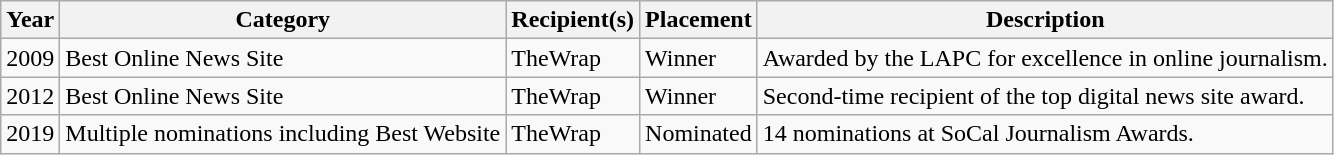<table class="wikitable sortable">
<tr>
<th>Year</th>
<th>Category</th>
<th>Recipient(s)</th>
<th>Placement</th>
<th>Description</th>
</tr>
<tr>
<td>2009</td>
<td>Best Online News Site</td>
<td>TheWrap</td>
<td>Winner</td>
<td>Awarded by the LAPC for excellence in online journalism.</td>
</tr>
<tr>
<td>2012</td>
<td>Best Online News Site</td>
<td>TheWrap</td>
<td>Winner</td>
<td>Second-time recipient of the top digital news site award.</td>
</tr>
<tr>
<td>2019</td>
<td>Multiple nominations including Best Website</td>
<td>TheWrap</td>
<td>Nominated</td>
<td>14 nominations at SoCal Journalism Awards.</td>
</tr>
</table>
